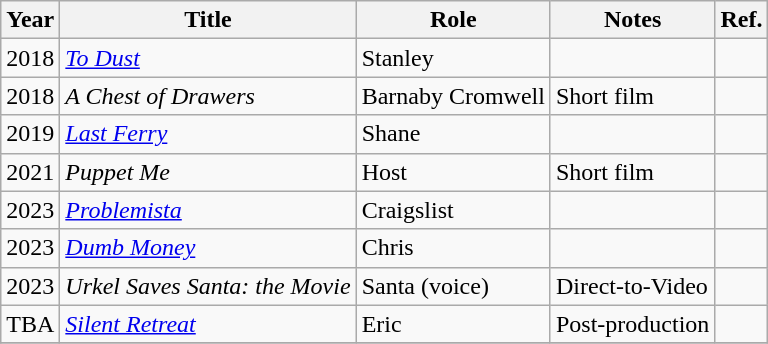<table class="wikitable sortable">
<tr>
<th>Year</th>
<th>Title</th>
<th>Role</th>
<th>Notes</th>
<th>Ref.</th>
</tr>
<tr>
<td>2018</td>
<td><em><a href='#'>To Dust</a></em></td>
<td>Stanley</td>
<td></td>
<td></td>
</tr>
<tr>
<td>2018</td>
<td><em>A Chest of Drawers</em></td>
<td>Barnaby Cromwell</td>
<td>Short film</td>
<td></td>
</tr>
<tr>
<td>2019</td>
<td><em><a href='#'>Last Ferry</a></em></td>
<td>Shane</td>
<td></td>
<td></td>
</tr>
<tr>
<td>2021</td>
<td><em>Puppet Me</em></td>
<td>Host</td>
<td>Short film</td>
<td></td>
</tr>
<tr>
<td>2023</td>
<td><em><a href='#'>Problemista</a></em></td>
<td>Craigslist</td>
<td></td>
<td></td>
</tr>
<tr>
<td>2023</td>
<td><em><a href='#'>Dumb Money</a></em></td>
<td>Chris</td>
<td></td>
<td></td>
</tr>
<tr>
<td>2023</td>
<td><em>Urkel Saves Santa: the Movie</em></td>
<td>Santa (voice)</td>
<td>Direct-to-Video</td>
</tr>
<tr>
<td>TBA</td>
<td><em><a href='#'>Silent Retreat</a></em></td>
<td>Eric</td>
<td>Post-production</td>
<td></td>
</tr>
<tr>
</tr>
</table>
